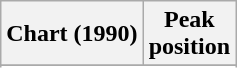<table class="wikitable sortable">
<tr>
<th align="left">Chart (1990)</th>
<th align="center">Peak<br>position</th>
</tr>
<tr>
</tr>
<tr>
</tr>
</table>
